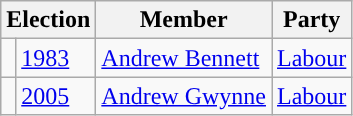<table class="wikitable">
<tr>
<th colspan="2">Election</th>
<th>Member</th>
<th>Party</th>
</tr>
<tr>
<td style="color:inherit;background-color: "></td>
<td><a href='#'>1983</a></td>
<td><a href='#'>Andrew Bennett</a></td>
<td><a href='#'>Labour</a></td>
</tr>
<tr>
<td style="color:inherit;background-color: "></td>
<td><a href='#'>2005</a></td>
<td><a href='#'>Andrew Gwynne</a></td>
<td><a href='#'>Labour</a></td>
</tr>
</table>
